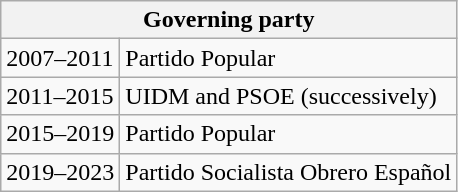<table class="wikitable">
<tr>
<th colspan=2>Governing party</th>
</tr>
<tr>
<td>2007–2011</td>
<td>Partido Popular</td>
</tr>
<tr>
<td>2011–2015</td>
<td>UIDM and PSOE (successively)</td>
</tr>
<tr>
<td>2015–2019</td>
<td>Partido Popular</td>
</tr>
<tr>
<td>2019–2023</td>
<td>Partido Socialista Obrero Español</td>
</tr>
</table>
